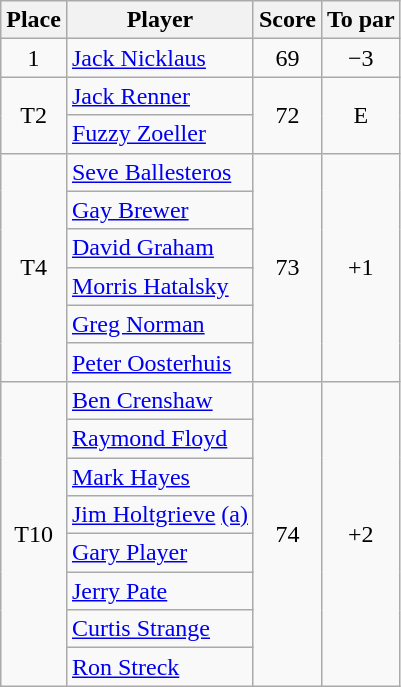<table class="wikitable">
<tr>
<th>Place</th>
<th>Player</th>
<th>Score</th>
<th>To par</th>
</tr>
<tr>
<td align="center">1</td>
<td> <a href='#'>Jack Nicklaus</a></td>
<td align="center">69</td>
<td align="center">−3</td>
</tr>
<tr>
<td rowspan=2 align="center">T2</td>
<td> <a href='#'>Jack Renner</a></td>
<td rowspan=2 align="center">72</td>
<td rowspan=2 align="center">E</td>
</tr>
<tr>
<td> <a href='#'>Fuzzy Zoeller</a></td>
</tr>
<tr>
<td rowspan=6 align="center">T4</td>
<td> <a href='#'>Seve Ballesteros</a></td>
<td rowspan=6 align="center">73</td>
<td rowspan=6 align="center">+1</td>
</tr>
<tr>
<td> <a href='#'>Gay Brewer</a></td>
</tr>
<tr>
<td> <a href='#'>David Graham</a></td>
</tr>
<tr>
<td> <a href='#'>Morris Hatalsky</a></td>
</tr>
<tr>
<td> <a href='#'>Greg Norman</a></td>
</tr>
<tr>
<td> <a href='#'>Peter Oosterhuis</a></td>
</tr>
<tr>
<td rowspan=8 align="center">T10</td>
<td> <a href='#'>Ben Crenshaw</a></td>
<td rowspan=8 align="center">74</td>
<td rowspan=8 align="center">+2</td>
</tr>
<tr>
<td> <a href='#'>Raymond Floyd</a></td>
</tr>
<tr>
<td> <a href='#'>Mark Hayes</a></td>
</tr>
<tr>
<td> <a href='#'>Jim Holtgrieve</a> <a href='#'>(a)</a></td>
</tr>
<tr>
<td> <a href='#'>Gary Player</a></td>
</tr>
<tr>
<td> <a href='#'>Jerry Pate</a></td>
</tr>
<tr>
<td> <a href='#'>Curtis Strange</a></td>
</tr>
<tr>
<td> <a href='#'>Ron Streck</a></td>
</tr>
</table>
